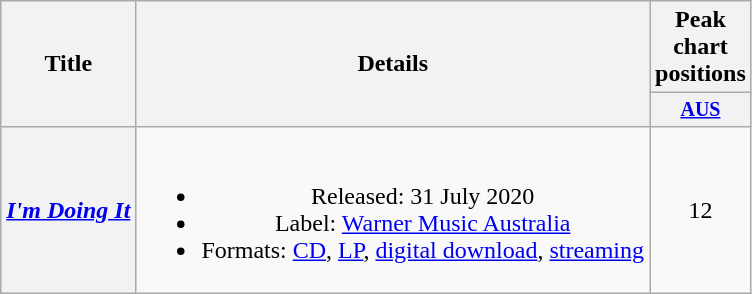<table class="wikitable plainrowheaders" style="text-align:center;">
<tr>
<th rowspan="2">Title</th>
<th rowspan="2">Details</th>
<th>Peak chart positions</th>
</tr>
<tr style="font-size:smaller;">
<th style="width:40px;"><a href='#'>AUS</a><br></th>
</tr>
<tr>
<th scope="row"><em><a href='#'>I'm Doing It</a></em></th>
<td><br><ul><li>Released: 31 July 2020</li><li>Label: <a href='#'>Warner Music Australia</a></li><li>Formats: <a href='#'>CD</a>, <a href='#'>LP</a>, <a href='#'>digital download</a>, <a href='#'>streaming</a></li></ul></td>
<td>12</td>
</tr>
</table>
